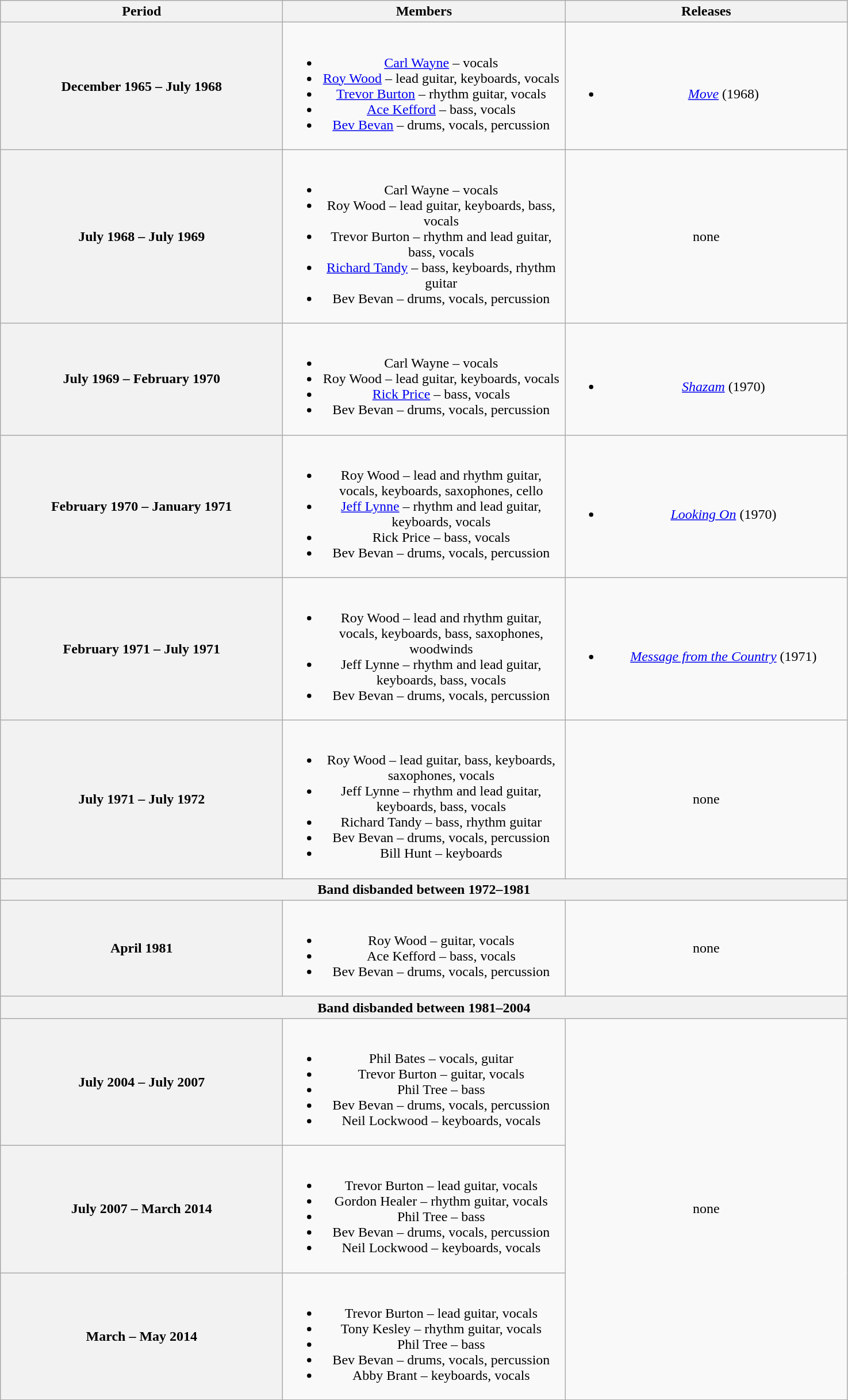<table class="wikitable plainrowheaders" style="text-align:center;">
<tr>
<th scope="col" style="width:20em;">Period</th>
<th scope="col" style="width:20em;">Members</th>
<th scope="col" style="width:20em;">Releases</th>
</tr>
<tr>
<th scope="col">December 1965 – July 1968</th>
<td><br><ul><li><a href='#'>Carl Wayne</a> – vocals</li><li><a href='#'>Roy Wood</a> – lead guitar, keyboards, vocals</li><li><a href='#'>Trevor Burton</a> – rhythm guitar, vocals</li><li><a href='#'>Ace Kefford</a> – bass, vocals</li><li><a href='#'>Bev Bevan</a> – drums, vocals, percussion</li></ul></td>
<td><br><ul><li><em><a href='#'>Move</a></em> (1968)</li></ul></td>
</tr>
<tr>
<th scope="col">July 1968 – July 1969</th>
<td><br><ul><li>Carl Wayne – vocals</li><li>Roy Wood – lead guitar, keyboards, bass, vocals</li><li>Trevor Burton – rhythm and lead guitar, bass, vocals</li><li><a href='#'>Richard Tandy</a> – bass, keyboards, rhythm guitar </li><li>Bev Bevan – drums, vocals, percussion</li></ul></td>
<td>none</td>
</tr>
<tr>
<th scope="col">July 1969 – February 1970</th>
<td><br><ul><li>Carl Wayne – vocals</li><li>Roy Wood – lead guitar, keyboards, vocals</li><li><a href='#'>Rick Price</a> – bass, vocals</li><li>Bev Bevan – drums, vocals, percussion</li></ul></td>
<td><br><ul><li><em><a href='#'>Shazam</a></em> (1970)</li></ul></td>
</tr>
<tr>
<th scope="col">February 1970 – January 1971</th>
<td><br><ul><li>Roy Wood – lead and rhythm guitar, vocals, keyboards, saxophones, cello</li><li><a href='#'>Jeff Lynne</a> – rhythm and lead guitar, keyboards, vocals</li><li>Rick Price – bass, vocals</li><li>Bev Bevan – drums, vocals, percussion</li></ul></td>
<td><br><ul><li><em><a href='#'>Looking On</a></em> (1970)</li></ul></td>
</tr>
<tr>
<th scope="col">February 1971 – July 1971</th>
<td><br><ul><li>Roy Wood – lead and rhythm guitar, vocals, keyboards, bass, saxophones, woodwinds</li><li>Jeff Lynne – rhythm and lead guitar, keyboards, bass, vocals</li><li>Bev Bevan – drums, vocals, percussion</li></ul></td>
<td><br><ul><li><em><a href='#'>Message from the Country</a></em> (1971)</li></ul></td>
</tr>
<tr>
<th scope="col">July 1971 – July 1972</th>
<td><br><ul><li>Roy Wood – lead guitar, bass, keyboards, saxophones, vocals</li><li>Jeff Lynne – rhythm and lead guitar, keyboards, bass, vocals</li><li>Richard Tandy – bass, rhythm guitar </li><li>Bev Bevan – drums, vocals, percussion</li><li>Bill Hunt – keyboards </li></ul></td>
<td>none</td>
</tr>
<tr>
<th colspan="3" scope="col">Band disbanded between 1972–1981</th>
</tr>
<tr>
<th scope="col">April 1981</th>
<td><br><ul><li>Roy Wood – guitar, vocals</li><li>Ace Kefford – bass, vocals</li><li>Bev Bevan – drums, vocals, percussion</li></ul></td>
<td>none</td>
</tr>
<tr>
<th colspan="3" scope="col">Band disbanded between 1981–2004</th>
</tr>
<tr>
<th scope="col">July 2004 – July 2007</th>
<td><br><ul><li>Phil Bates – vocals, guitar</li><li>Trevor Burton – guitar, vocals </li><li>Phil Tree – bass</li><li>Bev Bevan – drums, vocals, percussion</li><li>Neil Lockwood – keyboards, vocals</li></ul></td>
<td rowspan="3">none</td>
</tr>
<tr>
<th scope="col">July 2007 – March 2014</th>
<td><br><ul><li>Trevor Burton – lead guitar, vocals</li><li>Gordon Healer – rhythm guitar, vocals</li><li>Phil Tree – bass</li><li>Bev Bevan – drums, vocals, percussion</li><li>Neil Lockwood – keyboards, vocals</li></ul></td>
</tr>
<tr>
<th scope="col">March – May 2014</th>
<td><br><ul><li>Trevor Burton – lead guitar, vocals</li><li>Tony Kesley – rhythm guitar, vocals</li><li>Phil Tree – bass</li><li>Bev Bevan – drums, vocals, percussion</li><li>Abby Brant – keyboards, vocals</li></ul></td>
</tr>
</table>
